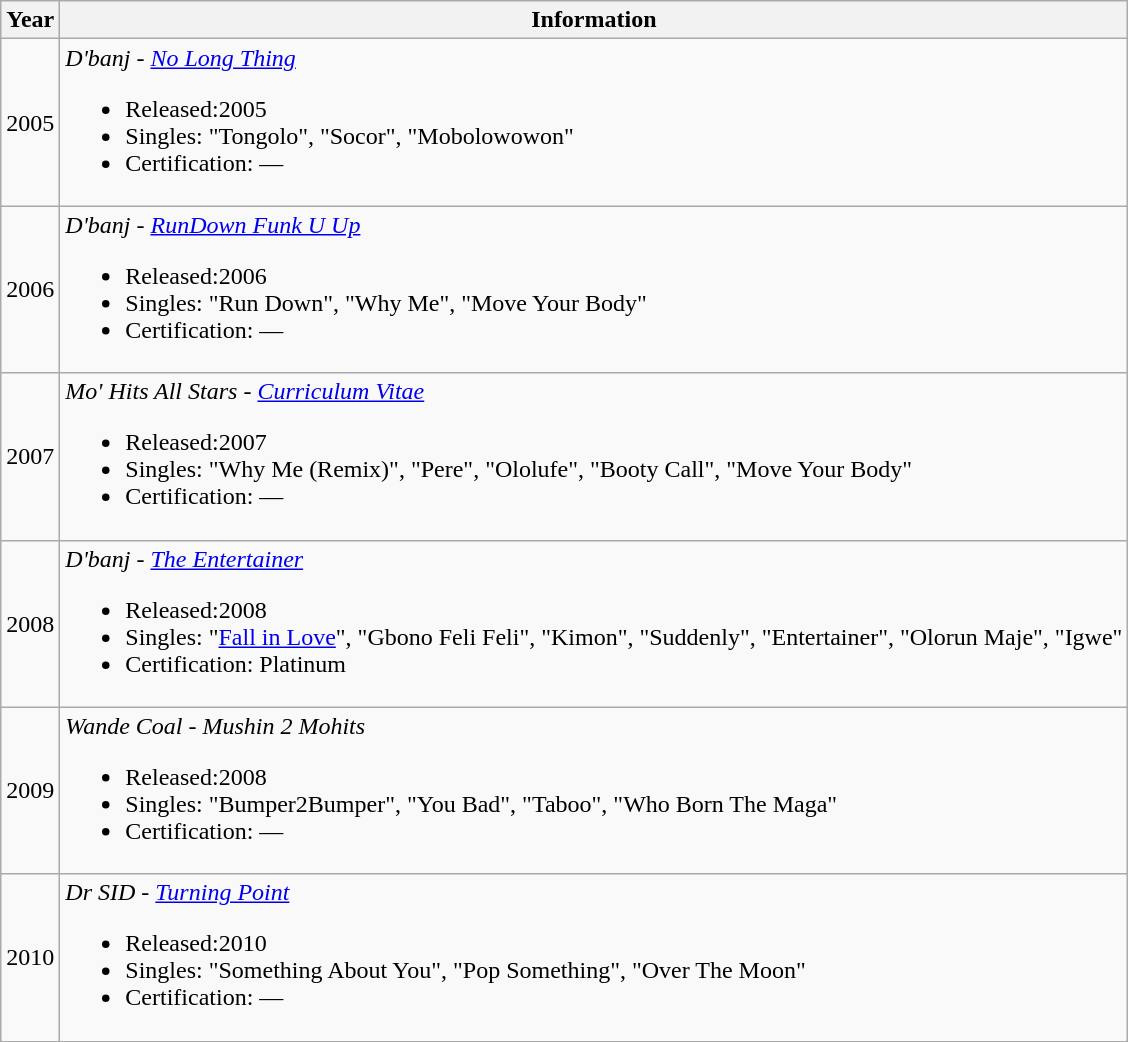<table class="wikitable">
<tr>
<th align="center">Year</th>
<th align="center">Information</th>
</tr>
<tr>
<td rowspan="1">2005</td>
<td align="left"><em>D'banj - <a href='#'>No Long Thing</a></em><br><ul><li>Released:2005</li><li>Singles: "Tongolo", "Socor", "Mobolowowon"</li><li>Certification: —</li></ul></td>
</tr>
<tr>
<td rowspan="1">2006</td>
<td align="left"><em>D'banj - <a href='#'>RunDown Funk U Up</a></em><br><ul><li>Released:2006</li><li>Singles: "Run Down", "Why Me", "Move Your Body"</li><li>Certification: —</li></ul></td>
</tr>
<tr>
<td rowspan="1">2007</td>
<td align="left"><em>Mo' Hits All Stars - <a href='#'>Curriculum Vitae</a></em><br><ul><li>Released:2007</li><li>Singles: "Why Me (Remix)", "Pere", "Ololufe", "Booty Call", "Move Your Body"</li><li>Certification: —</li></ul></td>
</tr>
<tr>
<td rowspan="1">2008</td>
<td align="left"><em>D'banj - <a href='#'>The Entertainer</a></em><br><ul><li>Released:2008</li><li>Singles: "<a href='#'>Fall in Love</a>", "Gbono Feli Feli", "Kimon", "Suddenly", "Entertainer", "Olorun Maje", "Igwe"</li><li>Certification: Platinum</li></ul></td>
</tr>
<tr>
<td rowspan="1">2009</td>
<td align="left"><em>Wande Coal - Mushin 2 Mohits</em><br><ul><li>Released:2008</li><li>Singles: "Bumper2Bumper", "You Bad", "Taboo", "Who Born The Maga"</li><li>Certification: —</li></ul></td>
</tr>
<tr>
<td rowspan="1">2010</td>
<td align="left"><em>Dr SID - <a href='#'>Turning Point</a></em><br><ul><li>Released:2010</li><li>Singles: "Something About You", "Pop Something", "Over The Moon"</li><li>Certification: —</li></ul></td>
</tr>
</table>
